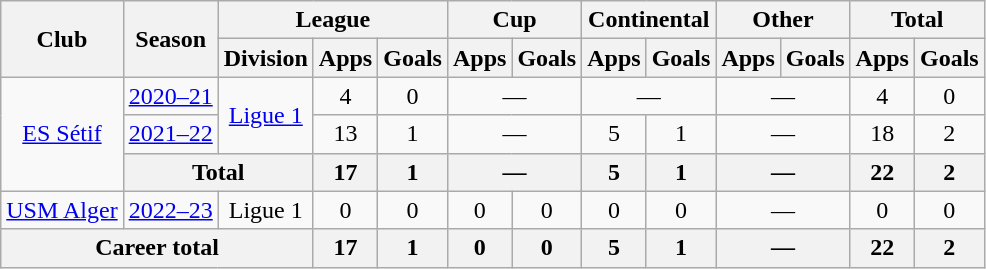<table class="wikitable" style="text-align: center">
<tr>
<th rowspan="2">Club</th>
<th rowspan="2">Season</th>
<th colspan="3">League</th>
<th colspan="2">Cup</th>
<th colspan="2">Continental</th>
<th colspan="2">Other</th>
<th colspan="2">Total</th>
</tr>
<tr>
<th>Division</th>
<th>Apps</th>
<th>Goals</th>
<th>Apps</th>
<th>Goals</th>
<th>Apps</th>
<th>Goals</th>
<th>Apps</th>
<th>Goals</th>
<th>Apps</th>
<th>Goals</th>
</tr>
<tr>
<td rowspan="3" valign="center"><a href='#'>ES Sétif</a></td>
<td><a href='#'>2020–21</a></td>
<td rowspan=2><a href='#'>Ligue 1</a></td>
<td>4</td>
<td>0</td>
<td colspan=2>—</td>
<td colspan=2>—</td>
<td colspan=2>—</td>
<td>4</td>
<td>0</td>
</tr>
<tr>
<td><a href='#'>2021–22</a></td>
<td>13</td>
<td>1</td>
<td colspan=2>—</td>
<td>5</td>
<td>1</td>
<td colspan=2>—</td>
<td>18</td>
<td>2</td>
</tr>
<tr>
<th colspan="2">Total</th>
<th>17</th>
<th>1</th>
<th colspan=2>—</th>
<th>5</th>
<th>1</th>
<th colspan=2>—</th>
<th>22</th>
<th>2</th>
</tr>
<tr>
<td valign="center"><a href='#'>USM Alger</a></td>
<td><a href='#'>2022–23</a></td>
<td>Ligue 1</td>
<td>0</td>
<td>0</td>
<td>0</td>
<td>0</td>
<td>0</td>
<td>0</td>
<td colspan=2>—</td>
<td>0</td>
<td>0</td>
</tr>
<tr>
<th colspan="3">Career total</th>
<th>17</th>
<th>1</th>
<th>0</th>
<th>0</th>
<th>5</th>
<th>1</th>
<th colspan=2>—</th>
<th>22</th>
<th>2</th>
</tr>
</table>
